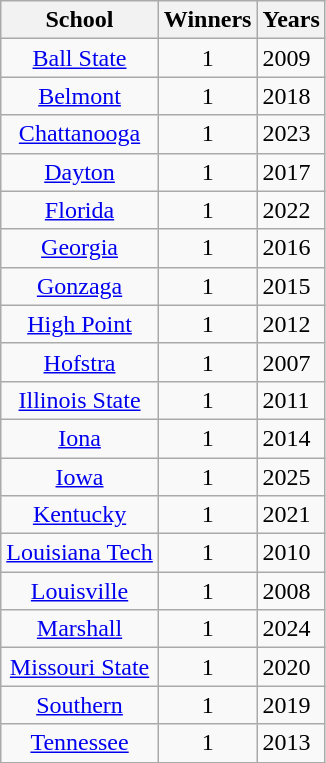<table class="wikitable sortable">
<tr>
<th>School</th>
<th>Winners</th>
<th>Years</th>
</tr>
<tr align="center">
<td><a href='#'>Ball State</a></td>
<td>1</td>
<td align=left>2009</td>
</tr>
<tr align="center">
<td><a href='#'>Belmont</a></td>
<td>1</td>
<td align=left>2018</td>
</tr>
<tr align=center>
<td><a href='#'>Chattanooga</a></td>
<td>1</td>
<td align=left>2023</td>
</tr>
<tr align="center">
<td><a href='#'>Dayton</a></td>
<td>1</td>
<td align=left>2017</td>
</tr>
<tr align="center">
<td><a href='#'>Florida</a></td>
<td>1</td>
<td align=left>2022</td>
</tr>
<tr align="center">
<td><a href='#'>Georgia</a></td>
<td>1</td>
<td align=left>2016</td>
</tr>
<tr align="center">
<td><a href='#'>Gonzaga</a></td>
<td>1</td>
<td align=left>2015</td>
</tr>
<tr align="center">
<td><a href='#'>High Point</a></td>
<td>1</td>
<td align=left>2012</td>
</tr>
<tr align="center">
<td><a href='#'>Hofstra</a></td>
<td>1</td>
<td align=left>2007</td>
</tr>
<tr align="center">
<td><a href='#'>Illinois State</a></td>
<td>1</td>
<td align=left>2011</td>
</tr>
<tr align="center">
<td><a href='#'>Iona</a></td>
<td>1</td>
<td align=left>2014</td>
</tr>
<tr align="center">
<td><a href='#'>Iowa</a></td>
<td>1</td>
<td align=left>2025</td>
</tr>
<tr align="center">
<td><a href='#'>Kentucky</a></td>
<td>1</td>
<td align=left>2021</td>
</tr>
<tr align="center">
<td><a href='#'>Louisiana Tech</a></td>
<td>1</td>
<td align=left>2010</td>
</tr>
<tr align="center">
<td><a href='#'>Louisville</a></td>
<td>1</td>
<td align=left>2008</td>
</tr>
<tr align="center">
<td><a href='#'>Marshall</a></td>
<td>1</td>
<td align=left>2024</td>
</tr>
<tr align="center">
<td><a href='#'>Missouri State</a></td>
<td>1</td>
<td align=left>2020</td>
</tr>
<tr align="center">
<td><a href='#'>Southern</a></td>
<td>1</td>
<td align=left>2019</td>
</tr>
<tr align="center">
<td><a href='#'>Tennessee</a></td>
<td>1</td>
<td align=left>2013</td>
</tr>
</table>
